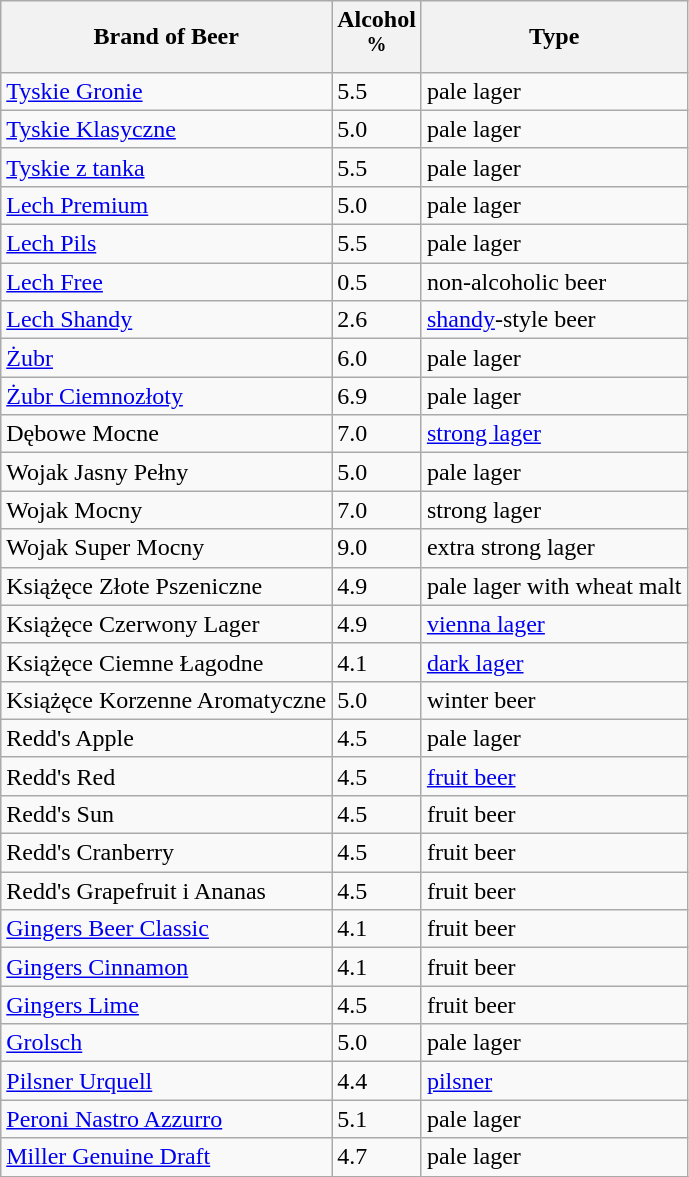<table class="wikitable">
<tr>
<th>Brand of Beer</th>
<th>Alcohol <br> <sup>%</sup></th>
<th>Type</th>
</tr>
<tr>
<td><a href='#'>Tyskie Gronie</a></td>
<td>5.5</td>
<td>pale lager</td>
</tr>
<tr>
<td><a href='#'>Tyskie Klasyczne</a></td>
<td>5.0</td>
<td>pale lager</td>
</tr>
<tr>
<td><a href='#'>Tyskie z tanka</a></td>
<td>5.5</td>
<td>pale lager</td>
</tr>
<tr>
<td><a href='#'>Lech Premium</a></td>
<td>5.0</td>
<td>pale lager</td>
</tr>
<tr>
<td><a href='#'>Lech Pils</a></td>
<td>5.5</td>
<td>pale lager</td>
</tr>
<tr>
<td><a href='#'>Lech Free</a></td>
<td>0.5</td>
<td>non-alcoholic beer</td>
</tr>
<tr>
<td><a href='#'>Lech Shandy</a></td>
<td>2.6</td>
<td><a href='#'>shandy</a>-style beer</td>
</tr>
<tr>
<td><a href='#'>Żubr</a></td>
<td>6.0</td>
<td>pale lager</td>
</tr>
<tr>
<td><a href='#'>Żubr Ciemnozłoty</a></td>
<td>6.9</td>
<td>pale lager</td>
</tr>
<tr>
<td>Dębowe Mocne</td>
<td>7.0</td>
<td><a href='#'>strong lager</a></td>
</tr>
<tr>
<td>Wojak Jasny Pełny</td>
<td>5.0</td>
<td>pale lager</td>
</tr>
<tr>
<td>Wojak Mocny</td>
<td>7.0</td>
<td>strong lager</td>
</tr>
<tr>
<td>Wojak Super Mocny</td>
<td>9.0</td>
<td>extra strong lager</td>
</tr>
<tr>
<td>Książęce Złote Pszeniczne</td>
<td>4.9</td>
<td>pale lager with wheat malt</td>
</tr>
<tr>
<td>Książęce Czerwony Lager</td>
<td>4.9</td>
<td><a href='#'>vienna lager</a></td>
</tr>
<tr>
<td>Książęce Ciemne Łagodne</td>
<td>4.1</td>
<td><a href='#'>dark lager</a></td>
</tr>
<tr>
<td>Książęce Korzenne Aromatyczne</td>
<td>5.0</td>
<td>winter beer</td>
</tr>
<tr>
<td>Redd's Apple</td>
<td>4.5</td>
<td>pale lager</td>
</tr>
<tr>
<td>Redd's Red</td>
<td>4.5</td>
<td><a href='#'>fruit beer</a></td>
</tr>
<tr>
<td>Redd's Sun</td>
<td>4.5</td>
<td>fruit beer</td>
</tr>
<tr>
<td>Redd's Cranberry</td>
<td>4.5</td>
<td>fruit beer</td>
</tr>
<tr>
<td>Redd's Grapefruit i Ananas</td>
<td>4.5</td>
<td>fruit beer</td>
</tr>
<tr>
<td><a href='#'>Gingers Beer Classic</a></td>
<td>4.1</td>
<td>fruit beer</td>
</tr>
<tr>
<td><a href='#'>Gingers Cinnamon</a></td>
<td>4.1</td>
<td>fruit beer</td>
</tr>
<tr>
<td><a href='#'>Gingers Lime</a></td>
<td>4.5</td>
<td>fruit beer</td>
</tr>
<tr>
<td><a href='#'>Grolsch</a></td>
<td>5.0</td>
<td>pale lager</td>
</tr>
<tr>
<td><a href='#'>Pilsner Urquell</a></td>
<td>4.4</td>
<td><a href='#'>pilsner</a></td>
</tr>
<tr>
<td><a href='#'>Peroni Nastro Azzurro</a></td>
<td>5.1</td>
<td>pale lager</td>
</tr>
<tr>
<td><a href='#'>Miller Genuine Draft</a></td>
<td>4.7</td>
<td>pale lager</td>
</tr>
<tr>
</tr>
</table>
